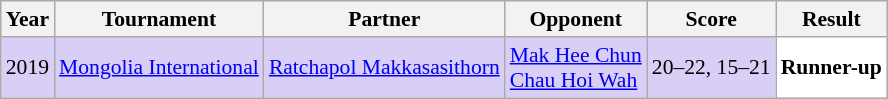<table class="sortable wikitable" style="font-size: 90%;">
<tr>
<th>Year</th>
<th>Tournament</th>
<th>Partner</th>
<th>Opponent</th>
<th>Score</th>
<th>Result</th>
</tr>
<tr style="background:#D8CEF6">
<td align="center">2019</td>
<td align="left"><a href='#'>Mongolia International</a></td>
<td align="left"> <a href='#'>Ratchapol Makkasasithorn</a></td>
<td align="left"> <a href='#'>Mak Hee Chun</a><br> <a href='#'>Chau Hoi Wah</a></td>
<td align="left">20–22, 15–21</td>
<td style="text-align:left; background:white"> <strong>Runner-up</strong></td>
</tr>
</table>
